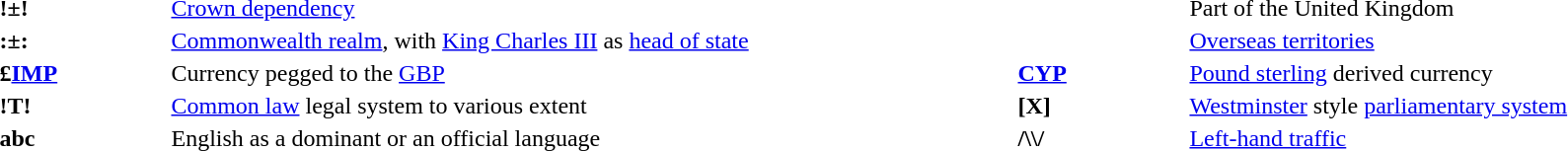<table>
<tr>
<th width="5%"></th>
<th width="25%"></th>
<th width="5%"></th>
<th width="20%"></th>
</tr>
<tr>
<td><strong>!±!</strong></td>
<td><a href='#'>Crown dependency</a></td>
<td></td>
<td>Part of the United Kingdom</td>
</tr>
<tr>
<td><strong>:±:</strong></td>
<td><a href='#'>Commonwealth realm</a>, with <a href='#'>King Charles III</a> as <a href='#'>head of state</a></td>
<td></td>
<td><a href='#'>Overseas territories</a></td>
</tr>
<tr>
<td><strong>£<a href='#'>IMP</a></strong></td>
<td>Currency pegged to the <a href='#'>GBP</a></td>
<td><strong><a href='#'>CYP</a></strong></td>
<td><a href='#'>Pound sterling</a> derived currency</td>
</tr>
<tr>
<td><strong>!T!</strong></td>
<td><a href='#'>Common law</a> legal system to various extent</td>
<td><strong>[X]</strong></td>
<td><a href='#'>Westminster</a> style <a href='#'>parliamentary system</a></td>
</tr>
<tr>
<td><strong>abc</strong></td>
<td>English as a dominant or an official language</td>
<td><strong>/\\/</strong></td>
<td><a href='#'>Left-hand traffic</a></td>
</tr>
</table>
